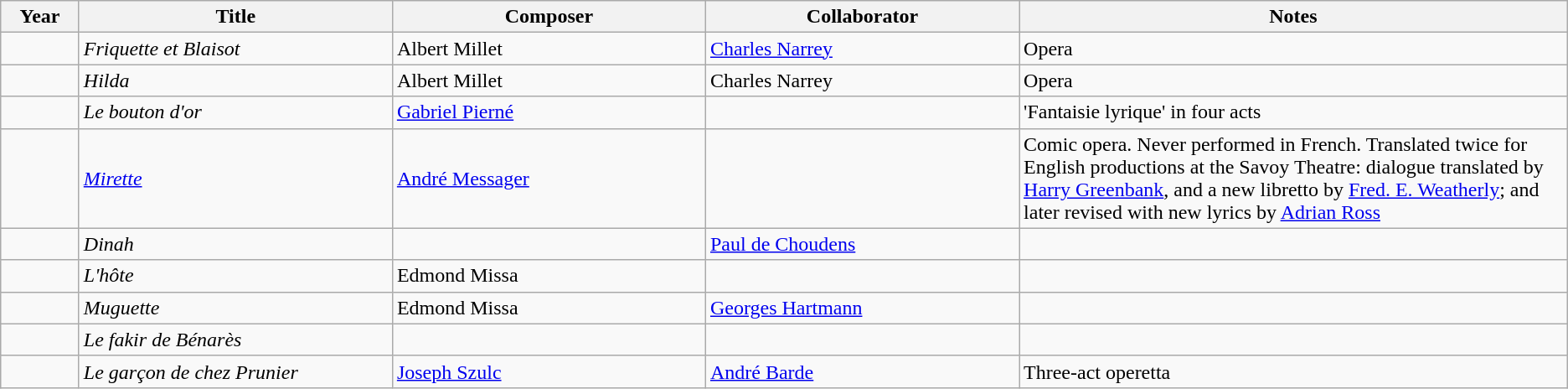<table class="wikitable">
<tr>
<th data-sort-type="number;" style="width:5%;">Year  </th>
<th data-sort-type="text;" style="width:20%;">Title</th>
<th data-sort-type="text;" style="width:20%;">Composer </th>
<th data-sort-type="text;" style="width:20%;">Collaborator</th>
<th class="unsortable;" style="width:35%;">Notes</th>
</tr>
<tr>
<td></td>
<td><em>Friquette et Blaisot</em></td>
<td>Albert Millet</td>
<td><a href='#'>Charles Narrey</a></td>
<td>Opera</td>
</tr>
<tr>
<td></td>
<td><em>Hilda</em></td>
<td>Albert Millet</td>
<td>Charles Narrey</td>
<td>Opera</td>
</tr>
<tr>
<td></td>
<td><em>Le bouton d'or</em></td>
<td><a href='#'>Gabriel Pierné</a></td>
<td></td>
<td>'Fantaisie lyrique' in four acts</td>
</tr>
<tr>
<td></td>
<td><em><a href='#'>Mirette</a></em></td>
<td><a href='#'>André Messager</a></td>
<td></td>
<td>Comic opera. Never performed in French. Translated twice for English productions at the Savoy Theatre: dialogue translated by <a href='#'>Harry Greenbank</a>, and a new libretto by <a href='#'>Fred. E. Weatherly</a>; and later revised with new lyrics by <a href='#'>Adrian Ross</a></td>
</tr>
<tr>
<td></td>
<td><em>Dinah</em></td>
<td></td>
<td><a href='#'>Paul de Choudens</a></td>
<td></td>
</tr>
<tr>
<td></td>
<td><em>L'hôte</em></td>
<td>Edmond Missa</td>
<td></td>
<td></td>
</tr>
<tr>
<td></td>
<td><em>Muguette</em></td>
<td>Edmond Missa</td>
<td><a href='#'>Georges Hartmann</a></td>
<td></td>
</tr>
<tr>
<td></td>
<td><em>Le fakir de Bénarès</em></td>
<td></td>
<td></td>
<td></td>
</tr>
<tr>
<td></td>
<td><em>Le garçon de chez Prunier</em></td>
<td><a href='#'>Joseph Szulc</a></td>
<td><a href='#'>André Barde</a></td>
<td>Three-act operetta</td>
</tr>
</table>
